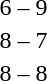<table style="text-align:center">
<tr>
<th width=200></th>
<th width=100></th>
<th width=200></th>
</tr>
<tr>
<td align=right></td>
<td>6 – 9</td>
<td align=left><strong></strong></td>
</tr>
<tr>
<td align=right><strong></strong></td>
<td>8 – 7</td>
<td align=left></td>
</tr>
<tr>
<td align=right><strong></strong></td>
<td>8 – 8</td>
<td align=left><strong></strong></td>
</tr>
</table>
